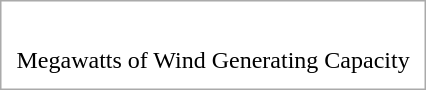<table style="border:solid 1px #aaa;margin-left:1em;float:left" cellpadding="10" cellspacing="0">
<tr>
<td></td>
</tr>
<tr>
<td>Megawatts of Wind Generating Capacity</td>
</tr>
</table>
